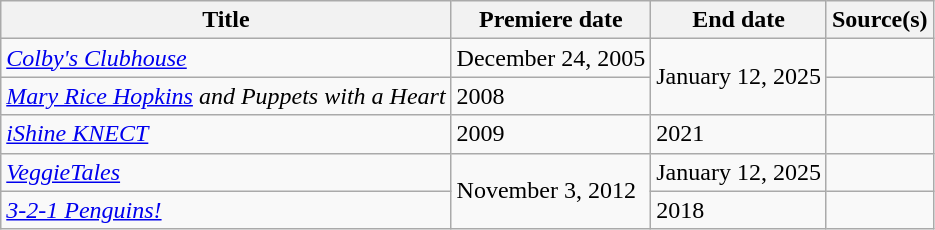<table class="wikitable sortable">
<tr>
<th>Title</th>
<th>Premiere date</th>
<th>End date</th>
<th>Source(s)</th>
</tr>
<tr>
<td><em><a href='#'>Colby's Clubhouse</a></em></td>
<td>December 24, 2005</td>
<td rowspan=2>January 12, 2025</td>
<td></td>
</tr>
<tr>
<td><em><a href='#'>Mary Rice Hopkins</a> and Puppets with a Heart</em></td>
<td>2008</td>
<td></td>
</tr>
<tr>
<td><em><a href='#'>iShine KNECT</a></em></td>
<td>2009</td>
<td>2021</td>
<td></td>
</tr>
<tr>
<td><em><a href='#'>VeggieTales</a></em></td>
<td rowspan=2>November 3, 2012</td>
<td>January 12, 2025</td>
<td></td>
</tr>
<tr>
<td><em><a href='#'>3-2-1 Penguins!</a></em></td>
<td>2018</td>
<td></td>
</tr>
</table>
